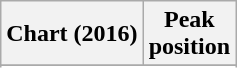<table class="wikitable sortable plainrowheaders">
<tr>
<th scope="col">Chart (2016)</th>
<th scope="col">Peak<br>position</th>
</tr>
<tr>
</tr>
<tr>
</tr>
<tr>
</tr>
</table>
